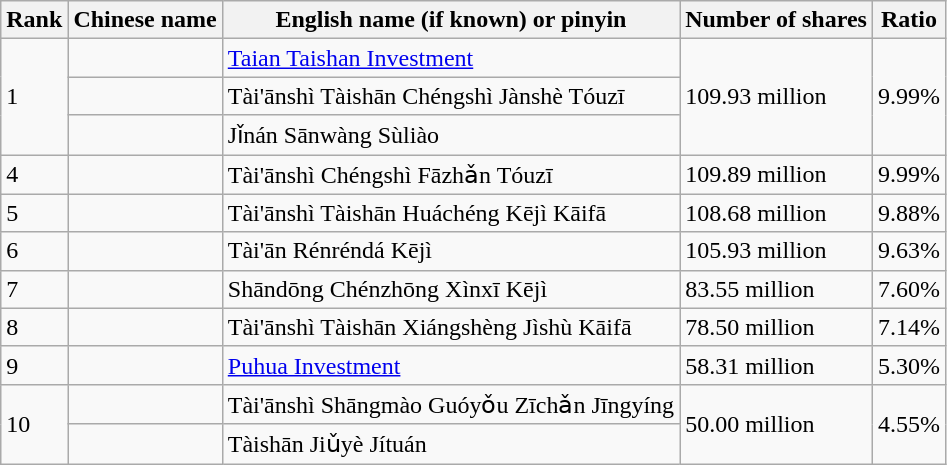<table class="wikitable" border="1">
<tr>
<th>Rank</th>
<th>Chinese name</th>
<th>English name (if known) or pinyin</th>
<th>Number of shares</th>
<th>Ratio</th>
</tr>
<tr>
<td rowspan=3>1</td>
<td></td>
<td><a href='#'>Taian Taishan Investment</a></td>
<td rowspan=3>109.93 million</td>
<td rowspan=3>9.99%</td>
</tr>
<tr>
<td></td>
<td>Tài'ānshì Tàishān Chéngshì Jànshè Tóuzī</td>
</tr>
<tr>
<td></td>
<td>Jǐnán Sānwàng Sùliào</td>
</tr>
<tr>
<td>4</td>
<td></td>
<td>Tài'ānshì Chéngshì Fāzhǎn Tóuzī</td>
<td>109.89 million</td>
<td>9.99%</td>
</tr>
<tr>
<td>5</td>
<td></td>
<td>Tài'ānshì Tàishān Huáchéng Kējì Kāifā</td>
<td>108.68 million</td>
<td>9.88%</td>
</tr>
<tr>
<td>6</td>
<td></td>
<td>Tài'ān Rénréndá Kējì</td>
<td>105.93 million</td>
<td>9.63%</td>
</tr>
<tr>
<td>7</td>
<td></td>
<td>Shāndōng Chénzhōng Xìnxī Kējì</td>
<td>83.55 million</td>
<td>7.60%</td>
</tr>
<tr>
<td>8</td>
<td></td>
<td>Tài'ānshì Tàishān Xiángshèng Jìshù Kāifā</td>
<td>78.50 million</td>
<td>7.14%</td>
</tr>
<tr>
<td>9</td>
<td></td>
<td><a href='#'>Puhua Investment</a></td>
<td>58.31 million</td>
<td>5.30%</td>
</tr>
<tr>
<td rowspan=2>10</td>
<td></td>
<td>Tài'ānshì Shāngmào Guóyǒu Zīchǎn Jīngyíng</td>
<td rowspan=2>50.00 million</td>
<td rowspan=2>4.55%</td>
</tr>
<tr>
<td></td>
<td>Tàishān Jiǔyè Jítuán</td>
</tr>
</table>
